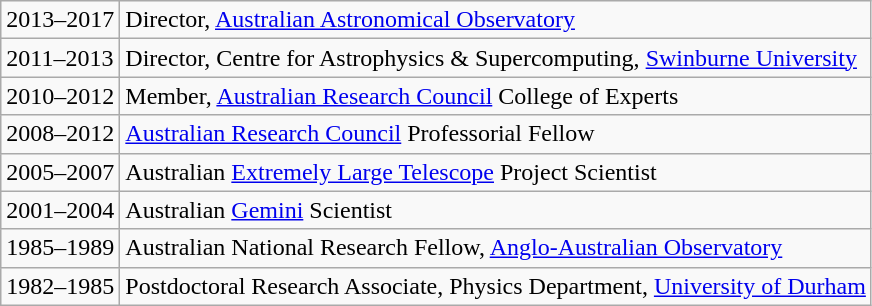<table class="wikitable">
<tr>
<td>2013–2017</td>
<td>Director, <a href='#'>Australian Astronomical Observatory</a></td>
</tr>
<tr>
<td>2011–2013</td>
<td>Director, Centre for Astrophysics & Supercomputing, <a href='#'>Swinburne University</a></td>
</tr>
<tr>
<td>2010–2012</td>
<td>Member, <a href='#'>Australian Research Council</a> College of Experts</td>
</tr>
<tr>
<td>2008–2012</td>
<td><a href='#'>Australian Research Council</a> Professorial Fellow</td>
</tr>
<tr>
<td>2005–2007</td>
<td>Australian <a href='#'>Extremely Large Telescope</a> Project Scientist</td>
</tr>
<tr>
<td>2001–2004</td>
<td>Australian <a href='#'>Gemini</a> Scientist</td>
</tr>
<tr>
<td>1985–1989</td>
<td>Australian National Research Fellow, <a href='#'>Anglo-Australian Observatory</a></td>
</tr>
<tr>
<td>1982–1985</td>
<td>Postdoctoral Research Associate, Physics Department, <a href='#'>University of Durham</a></td>
</tr>
</table>
